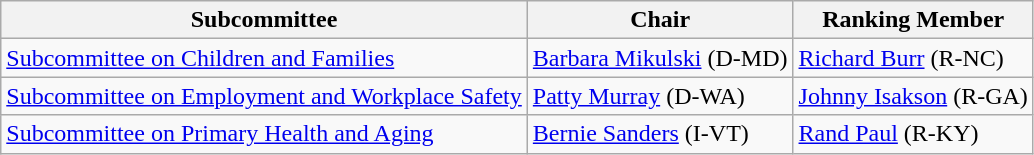<table class="wikitable">
<tr>
<th>Subcommittee</th>
<th>Chair</th>
<th>Ranking Member</th>
</tr>
<tr>
<td><a href='#'>Subcommittee on Children and Families</a></td>
<td><a href='#'>Barbara Mikulski</a> (D-MD)</td>
<td><a href='#'>Richard Burr</a> (R-NC)</td>
</tr>
<tr>
<td><a href='#'>Subcommittee on Employment and Workplace Safety</a></td>
<td><a href='#'>Patty Murray</a> (D-WA)</td>
<td><a href='#'>Johnny Isakson</a> (R-GA)</td>
</tr>
<tr>
<td><a href='#'>Subcommittee on Primary Health and Aging</a></td>
<td><a href='#'>Bernie Sanders</a> (I-VT)</td>
<td><a href='#'>Rand Paul</a> (R-KY)</td>
</tr>
</table>
